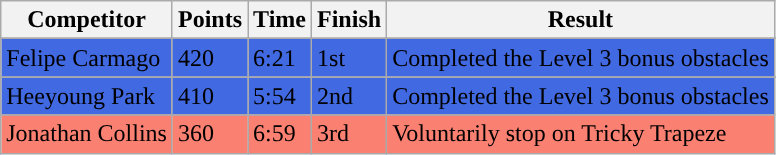<table class="wikitable sortable">
<tr>
<th nowrap="nowrap">Competitor</th>
<th>Points</th>
<th>Time</th>
<th>Finish</th>
<th>Result</th>
</tr>
<tr>
</tr>
<tr style="background:royalblue;">
<td> Felipe Carmago</td>
<td>420</td>
<td>6:21</td>
<td>1st</td>
<td>Completed the Level 3 bonus obstacles</td>
</tr>
<tr>
</tr>
<tr style="background:royalblue;">
<td> Heeyoung Park</td>
<td>410</td>
<td>5:54</td>
<td>2nd</td>
<td>Completed the Level 3 bonus obstacles</td>
</tr>
<tr style="background-color:#fa8072">
<td> Jonathan Collins</td>
<td>360</td>
<td>6:59</td>
<td>3rd</td>
<td>Voluntarily stop on Tricky Trapeze</td>
</tr>
</table>
